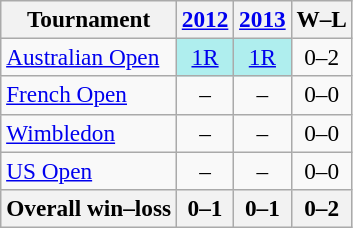<table class=wikitable style=text-align:center;font-size:97%>
<tr>
<th>Tournament</th>
<th><a href='#'>2012</a></th>
<th><a href='#'>2013</a></th>
<th>W–L</th>
</tr>
<tr>
<td align=left><a href='#'>Australian Open</a></td>
<td bgcolor=afeeee><a href='#'>1R</a></td>
<td bgcolor=afeeee><a href='#'>1R</a></td>
<td>0–2</td>
</tr>
<tr>
<td align=left><a href='#'>French Open</a></td>
<td>–</td>
<td>–</td>
<td>0–0</td>
</tr>
<tr>
<td align=left><a href='#'>Wimbledon</a></td>
<td>–</td>
<td>–</td>
<td>0–0</td>
</tr>
<tr>
<td align=left><a href='#'>US Open</a></td>
<td>–</td>
<td>–</td>
<td>0–0</td>
</tr>
<tr>
<th style=text-align:left>Overall win–loss</th>
<th>0–1</th>
<th>0–1</th>
<th>0–2</th>
</tr>
</table>
